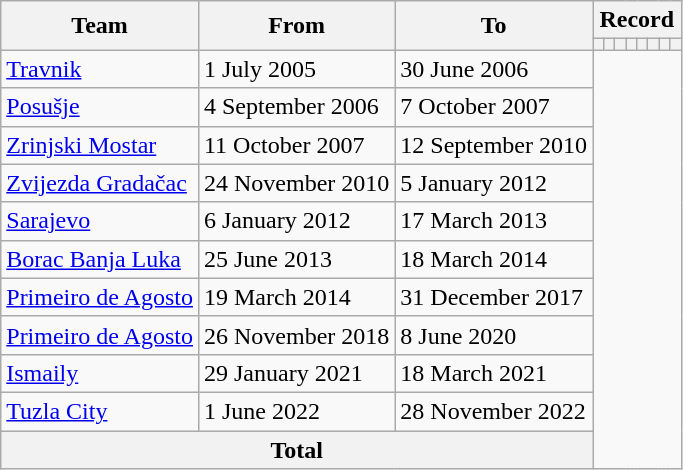<table class="wikitable" tyle="text-align: center">
<tr>
<th rowspan="2">Team</th>
<th rowspan="2">From</th>
<th rowspan="2">To</th>
<th colspan="8">Record</th>
</tr>
<tr>
<th></th>
<th></th>
<th></th>
<th></th>
<th></th>
<th></th>
<th></th>
<th></th>
</tr>
<tr>
<td align="left"><a href='#'>Travnik</a></td>
<td align="left">1 July 2005</td>
<td align="left">30 June 2006<br></td>
</tr>
<tr>
<td align="left"><a href='#'>Posušje</a></td>
<td align="left">4 September 2006</td>
<td align="left">7 October 2007<br></td>
</tr>
<tr>
<td align="left"><a href='#'>Zrinjski Mostar</a></td>
<td align="left">11 October 2007</td>
<td align="left">12 September 2010<br></td>
</tr>
<tr>
<td align="left"><a href='#'>Zvijezda Gradačac</a></td>
<td align="left">24 November 2010</td>
<td align="left">5 January 2012<br></td>
</tr>
<tr>
<td align="left"><a href='#'>Sarajevo</a></td>
<td align="left">6 January 2012</td>
<td align="left">17 March 2013<br></td>
</tr>
<tr>
<td align="left"><a href='#'>Borac Banja Luka</a></td>
<td align="left">25 June 2013</td>
<td align="left">18 March 2014<br></td>
</tr>
<tr>
<td align="left"><a href='#'>Primeiro de Agosto</a></td>
<td align="left">19 March 2014</td>
<td align="left">31 December 2017<br></td>
</tr>
<tr>
<td align="left"><a href='#'>Primeiro de Agosto</a></td>
<td align="left">26 November 2018</td>
<td align="left">8 June 2020<br></td>
</tr>
<tr>
<td align="left"><a href='#'>Ismaily</a></td>
<td align="left">29 January 2021</td>
<td align="left">18 March 2021<br></td>
</tr>
<tr>
<td align="left"><a href='#'>Tuzla City</a></td>
<td align="left">1 June 2022</td>
<td align="left">28 November 2022<br></td>
</tr>
<tr>
<th colspan="3">Total<br></th>
</tr>
</table>
